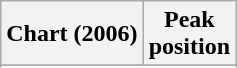<table class="wikitable sortable plainrowheaders" style="text-align:center;">
<tr>
<th scope="col">Chart (2006)</th>
<th scope="col">Peak<br>position</th>
</tr>
<tr>
</tr>
<tr>
</tr>
<tr>
</tr>
<tr>
</tr>
</table>
